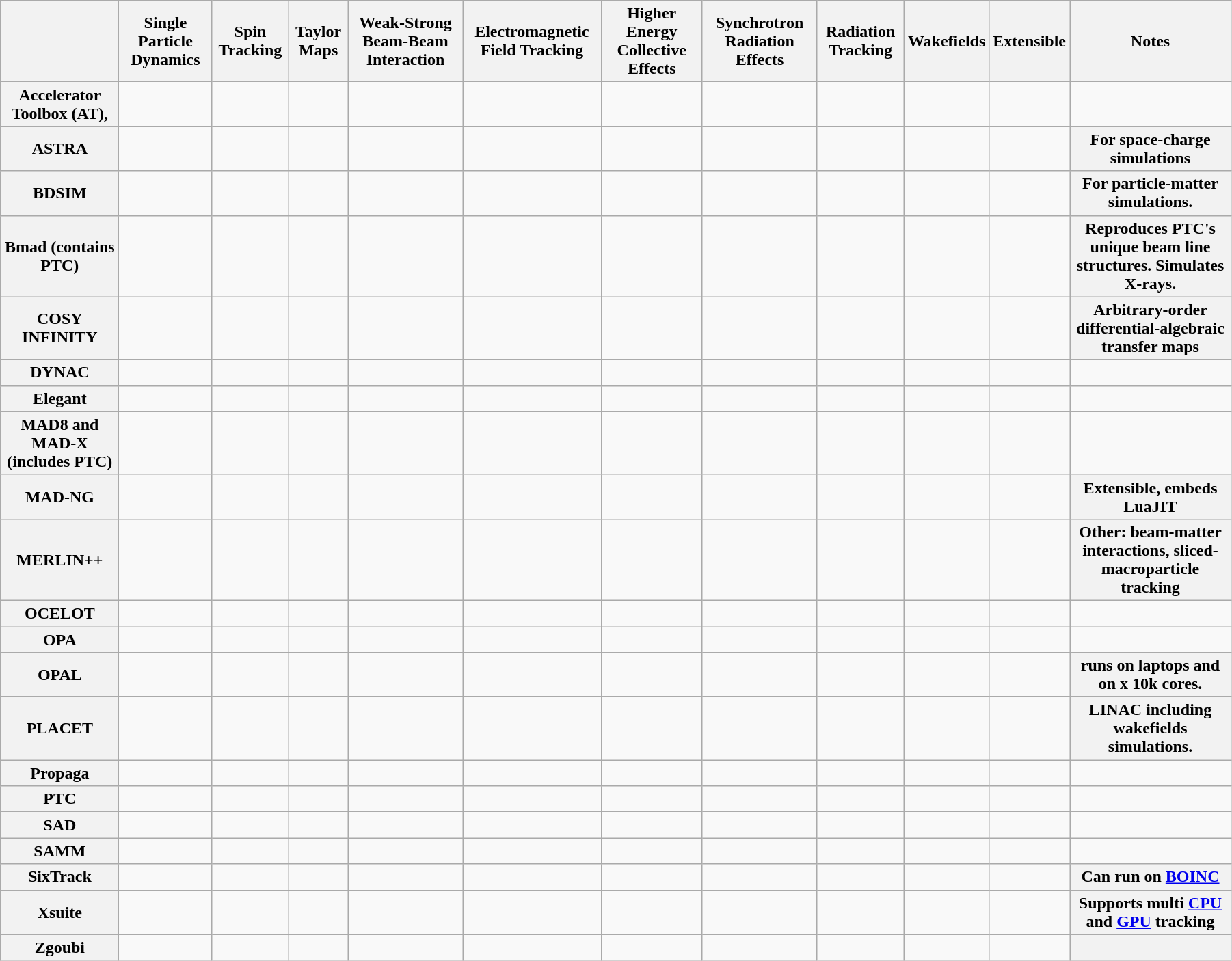<table class="wikitable  sortable" style="text-align: center; width: 95%">
<tr>
<th></th>
<th>Single Particle Dynamics</th>
<th>Spin Tracking</th>
<th>Taylor Maps</th>
<th>Weak-Strong Beam-Beam Interaction</th>
<th>Electromagnetic Field Tracking</th>
<th>Higher Energy Collective Effects</th>
<th>Synchrotron Radiation Effects</th>
<th>Radiation Tracking</th>
<th>Wakefields</th>
<th>Extensible</th>
<th>Notes</th>
</tr>
<tr>
<th>Accelerator Toolbox (AT),</th>
<td></td>
<td></td>
<td></td>
<td></td>
<td></td>
<td></td>
<td></td>
<td></td>
<td></td>
<td></td>
<td></td>
</tr>
<tr>
<th>ASTRA</th>
<td></td>
<td></td>
<td></td>
<td></td>
<td></td>
<td></td>
<td></td>
<td></td>
<td></td>
<td></td>
<th>For space-charge simulations</th>
</tr>
<tr>
<th>BDSIM</th>
<td></td>
<td></td>
<td></td>
<td></td>
<td></td>
<td></td>
<td></td>
<td></td>
<td></td>
<td></td>
<th>For particle-matter simulations.</th>
</tr>
<tr>
<th>Bmad (contains PTC)</th>
<td></td>
<td></td>
<td></td>
<td></td>
<td></td>
<td></td>
<td></td>
<td></td>
<td></td>
<td></td>
<th>Reproduces PTC's unique beam line structures. Simulates X-rays.</th>
</tr>
<tr>
<th>COSY INFINITY</th>
<td></td>
<td></td>
<td></td>
<td></td>
<td></td>
<td></td>
<td></td>
<td></td>
<td></td>
<td></td>
<th>Arbitrary-order differential-algebraic transfer maps</th>
</tr>
<tr>
<th>DYNAC</th>
<td></td>
<td></td>
<td></td>
<td></td>
<td></td>
<td></td>
<td></td>
<td></td>
<td></td>
<td></td>
<td></td>
</tr>
<tr>
<th>Elegant</th>
<td></td>
<td></td>
<td></td>
<td></td>
<td></td>
<td></td>
<td></td>
<td></td>
<td></td>
<td></td>
<td></td>
</tr>
<tr>
<th>MAD8 and MAD-X (includes PTC)</th>
<td></td>
<td></td>
<td></td>
<td></td>
<td></td>
<td></td>
<td></td>
<td></td>
<td></td>
<td></td>
<td></td>
</tr>
<tr>
<th>MAD-NG</th>
<td></td>
<td></td>
<td></td>
<td></td>
<td></td>
<td></td>
<td></td>
<td></td>
<td></td>
<td></td>
<th>Extensible, embeds LuaJIT</th>
</tr>
<tr>
<th>MERLIN++</th>
<td></td>
<td></td>
<td></td>
<td></td>
<td></td>
<td></td>
<td></td>
<td></td>
<td></td>
<td></td>
<th>Other: beam-matter interactions, sliced-macroparticle tracking</th>
</tr>
<tr>
<th>OCELOT</th>
<td></td>
<td></td>
<td></td>
<td></td>
<td></td>
<td></td>
<td></td>
<td></td>
<td></td>
<td></td>
<td></td>
</tr>
<tr>
<th>OPA</th>
<td></td>
<td></td>
<td></td>
<td></td>
<td></td>
<td></td>
<td></td>
<td></td>
<td></td>
<td></td>
<td></td>
</tr>
<tr>
<th>OPAL</th>
<td></td>
<td></td>
<td></td>
<td></td>
<td></td>
<td></td>
<td></td>
<td></td>
<td></td>
<td></td>
<th>runs on laptops and on x 10k cores.</th>
</tr>
<tr>
<th>PLACET</th>
<td></td>
<td></td>
<td></td>
<td></td>
<td></td>
<td></td>
<td></td>
<td></td>
<td></td>
<td></td>
<th>LINAC including wakefields simulations.</th>
</tr>
<tr>
<th>Propaga</th>
<td></td>
<td></td>
<td></td>
<td></td>
<td></td>
<td></td>
<td></td>
<td></td>
<td></td>
<td></td>
<td></td>
</tr>
<tr>
<th>PTC</th>
<td></td>
<td></td>
<td></td>
<td></td>
<td></td>
<td></td>
<td></td>
<td></td>
<td></td>
<td></td>
<td></td>
</tr>
<tr>
<th>SAD</th>
<td></td>
<td></td>
<td></td>
<td></td>
<td></td>
<td></td>
<td></td>
<td></td>
<td></td>
<td></td>
<td></td>
</tr>
<tr>
<th>SAMM</th>
<td></td>
<td></td>
<td></td>
<td></td>
<td></td>
<td></td>
<td></td>
<td></td>
<td></td>
<td></td>
<td></td>
</tr>
<tr>
<th>SixTrack</th>
<td></td>
<td></td>
<td></td>
<td></td>
<td></td>
<td></td>
<td></td>
<td></td>
<td></td>
<td></td>
<th>Can run on <a href='#'>BOINC</a></th>
</tr>
<tr>
<th>Xsuite</th>
<td></td>
<td></td>
<td></td>
<td></td>
<td></td>
<td></td>
<td></td>
<td></td>
<td></td>
<td></td>
<th>Supports multi <a href='#'>CPU</a> and <a href='#'>GPU</a> tracking</th>
</tr>
<tr>
<th>Zgoubi</th>
<td></td>
<td></td>
<td></td>
<td></td>
<td></td>
<td></td>
<td></td>
<td></td>
<td></td>
<td></td>
<th></th>
</tr>
</table>
